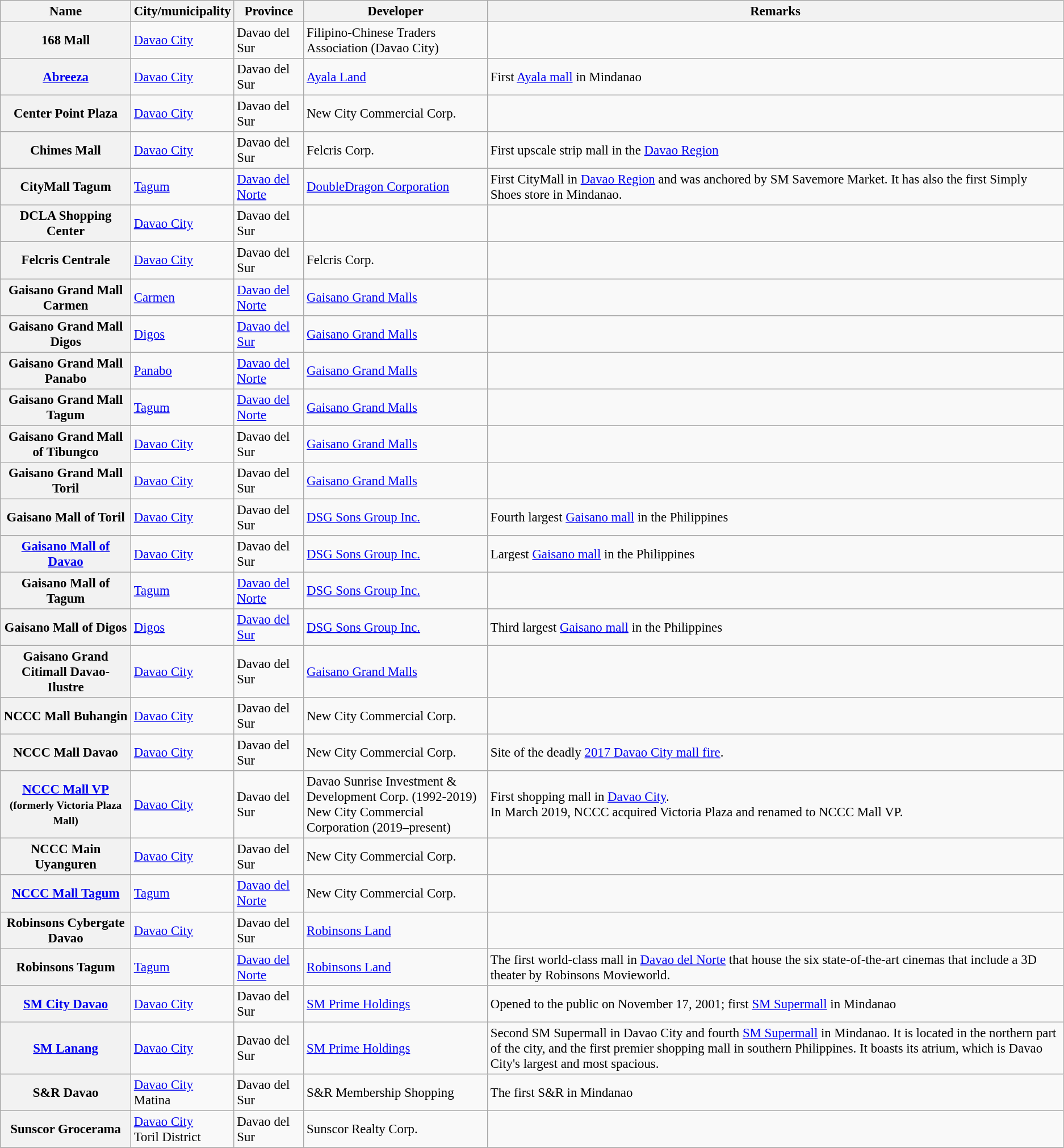<table class="wikitable sortable plainrowheaders" style="font-size:95%;">
<tr>
<th scope="col">Name</th>
<th scope="col">City/municipality</th>
<th scope="col">Province</th>
<th scope="col">Developer</th>
<th scope="col" class="unsortable">Remarks</th>
</tr>
<tr>
<th scope="row">168 Mall</th>
<td><a href='#'>Davao City</a></td>
<td>Davao del Sur</td>
<td>Filipino-Chinese Traders Association (Davao City)</td>
<td></td>
</tr>
<tr>
<th scope="row"><a href='#'>Abreeza</a></th>
<td><a href='#'>Davao City</a></td>
<td>Davao del Sur</td>
<td><a href='#'>Ayala Land</a></td>
<td>First <a href='#'>Ayala mall</a> in Mindanao</td>
</tr>
<tr>
<th scope="row">Center Point Plaza</th>
<td><a href='#'>Davao City</a></td>
<td>Davao del Sur</td>
<td>New City Commercial Corp.</td>
<td></td>
</tr>
<tr>
<th scope="row">Chimes Mall</th>
<td><a href='#'>Davao City</a></td>
<td>Davao del Sur</td>
<td>Felcris Corp.</td>
<td>First upscale strip mall in the <a href='#'>Davao Region</a></td>
</tr>
<tr>
<th scope="row">CityMall Tagum</th>
<td><a href='#'>Tagum</a></td>
<td><a href='#'>Davao del Norte</a></td>
<td><a href='#'>DoubleDragon Corporation</a></td>
<td>First CityMall in <a href='#'>Davao Region</a> and was anchored by SM Savemore Market. It has also the first Simply Shoes store in Mindanao.</td>
</tr>
<tr>
<th scope="row">DCLA Shopping Center</th>
<td><a href='#'>Davao City</a></td>
<td>Davao del Sur</td>
<td></td>
<td></td>
</tr>
<tr>
<th scope="row">Felcris Centrale</th>
<td><a href='#'>Davao City</a></td>
<td>Davao del Sur</td>
<td>Felcris Corp.</td>
<td></td>
</tr>
<tr>
<th scope="row">Gaisano Grand Mall Carmen</th>
<td><a href='#'>Carmen</a></td>
<td><a href='#'>Davao del Norte</a></td>
<td><a href='#'>Gaisano Grand Malls</a></td>
<td></td>
</tr>
<tr>
<th scope="row">Gaisano Grand Mall Digos</th>
<td><a href='#'>Digos</a></td>
<td><a href='#'>Davao del Sur</a></td>
<td><a href='#'>Gaisano Grand Malls</a></td>
<td></td>
</tr>
<tr>
<th scope="row">Gaisano Grand Mall Panabo</th>
<td><a href='#'>Panabo</a></td>
<td><a href='#'>Davao del Norte</a></td>
<td><a href='#'>Gaisano Grand Malls</a></td>
<td></td>
</tr>
<tr>
<th scope="row">Gaisano Grand Mall Tagum</th>
<td><a href='#'>Tagum</a></td>
<td><a href='#'>Davao del Norte</a></td>
<td><a href='#'>Gaisano Grand Malls</a></td>
<td></td>
</tr>
<tr>
<th scope="row">Gaisano Grand Mall of Tibungco</th>
<td><a href='#'>Davao City</a></td>
<td>Davao del Sur</td>
<td><a href='#'>Gaisano Grand Malls</a></td>
<td></td>
</tr>
<tr>
<th scope="row">Gaisano Grand Mall Toril</th>
<td><a href='#'>Davao City</a></td>
<td>Davao del Sur</td>
<td><a href='#'>Gaisano Grand Malls</a></td>
<td></td>
</tr>
<tr>
<th scope="row">Gaisano Mall of Toril</th>
<td><a href='#'>Davao City</a></td>
<td>Davao del Sur</td>
<td><a href='#'>DSG Sons Group Inc.</a></td>
<td>Fourth largest <a href='#'>Gaisano mall</a> in the Philippines</td>
</tr>
<tr>
<th scope="row"><a href='#'>Gaisano Mall of Davao</a></th>
<td><a href='#'>Davao City</a></td>
<td>Davao del Sur</td>
<td><a href='#'>DSG Sons Group Inc.</a></td>
<td>Largest <a href='#'>Gaisano mall</a> in the Philippines</td>
</tr>
<tr>
<th scope="row">Gaisano Mall of Tagum</th>
<td><a href='#'>Tagum</a></td>
<td><a href='#'>Davao del Norte</a></td>
<td><a href='#'>DSG Sons Group Inc.</a></td>
<td></td>
</tr>
<tr>
<th scope="row">Gaisano Mall of Digos</th>
<td><a href='#'>Digos</a></td>
<td><a href='#'>Davao del Sur</a></td>
<td><a href='#'>DSG Sons Group Inc.</a></td>
<td>Third largest <a href='#'>Gaisano mall</a> in the Philippines</td>
</tr>
<tr>
<th scope="row">Gaisano Grand Citimall Davao-Ilustre</th>
<td><a href='#'>Davao City</a></td>
<td>Davao del Sur</td>
<td><a href='#'>Gaisano Grand Malls</a></td>
<td></td>
</tr>
<tr>
<th scope="row">NCCC Mall Buhangin</th>
<td><a href='#'>Davao City</a></td>
<td>Davao del Sur</td>
<td>New City Commercial Corp.</td>
<td></td>
</tr>
<tr>
<th scope="row">NCCC Mall Davao</th>
<td><a href='#'>Davao City</a></td>
<td>Davao del Sur</td>
<td>New City Commercial Corp.</td>
<td>Site of the deadly <a href='#'>2017 Davao City mall fire</a>.</td>
</tr>
<tr>
<th scope="row"><a href='#'>NCCC Mall VP</a> <br> <small>(formerly Victoria Plaza Mall)</small></th>
<td><a href='#'>Davao City</a></td>
<td>Davao del Sur</td>
<td>Davao Sunrise Investment & Development Corp. (1992-2019) <br> New City Commercial Corporation (2019–present)</td>
<td>First shopping mall in <a href='#'>Davao City</a>. <br> In March 2019, NCCC acquired Victoria Plaza and renamed to NCCC Mall VP.</td>
</tr>
<tr>
<th scope="row">NCCC Main Uyanguren</th>
<td><a href='#'>Davao City</a></td>
<td>Davao del Sur</td>
<td>New City Commercial Corp.</td>
<td></td>
</tr>
<tr>
<th scope="row"><a href='#'>NCCC Mall Tagum</a></th>
<td><a href='#'>Tagum</a></td>
<td><a href='#'>Davao del Norte</a></td>
<td>New City Commercial Corp.</td>
<td></td>
</tr>
<tr>
<th scope="row">Robinsons Cybergate Davao</th>
<td><a href='#'>Davao City</a></td>
<td>Davao del Sur</td>
<td><a href='#'>Robinsons Land</a></td>
<td></td>
</tr>
<tr>
<th scope="row">Robinsons Tagum</th>
<td><a href='#'>Tagum</a></td>
<td><a href='#'>Davao del Norte</a></td>
<td><a href='#'>Robinsons Land</a></td>
<td>The first world-class mall in <a href='#'>Davao del Norte</a> that house the six state-of-the-art cinemas that include a 3D theater by Robinsons Movieworld.</td>
</tr>
<tr>
<th scope="row"><a href='#'>SM City Davao</a></th>
<td><a href='#'>Davao City</a></td>
<td>Davao del Sur</td>
<td><a href='#'>SM Prime Holdings</a></td>
<td>Opened to the public on November 17, 2001; first <a href='#'>SM Supermall</a> in Mindanao</td>
</tr>
<tr>
<th scope="row"><a href='#'>SM Lanang</a></th>
<td><a href='#'>Davao City</a></td>
<td>Davao del Sur</td>
<td><a href='#'>SM Prime Holdings</a></td>
<td>Second SM Supermall in Davao City and fourth <a href='#'>SM Supermall</a> in Mindanao. It is located in the northern part of the city, and the first premier shopping mall in southern Philippines. It boasts its atrium, which is Davao City's largest and most spacious.</td>
</tr>
<tr>
<th scope="row">S&R Davao</th>
<td><a href='#'>Davao City</a><br>Matina</td>
<td>Davao del Sur</td>
<td>S&R Membership Shopping</td>
<td>The first S&R in Mindanao</td>
</tr>
<tr>
<th scope="row">Sunscor Grocerama</th>
<td><a href='#'>Davao City</a><br>Toril District</td>
<td>Davao del Sur</td>
<td>Sunscor Realty Corp.</td>
<td></td>
</tr>
<tr>
</tr>
</table>
